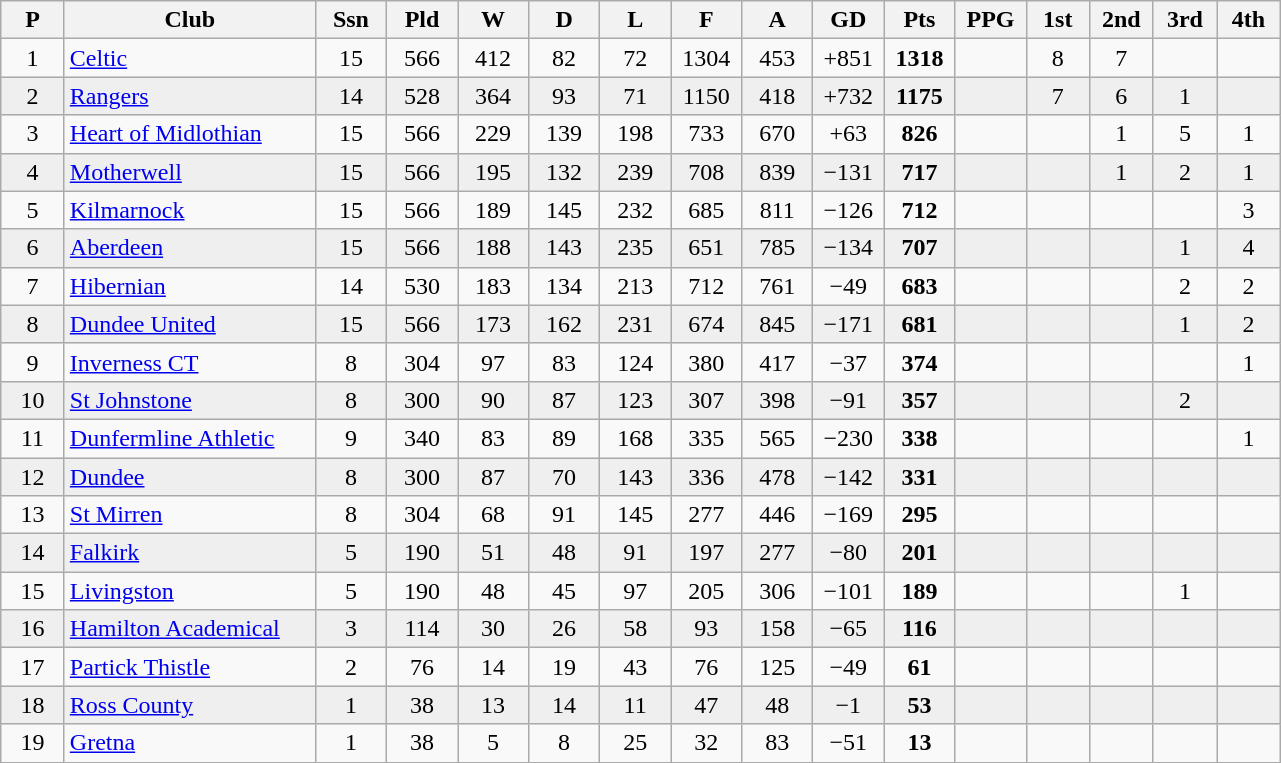<table class="wikitable sortable" style="text-align:center">
<tr>
<th width=35>P <br></th>
<th width=160>Club <br></th>
<th width=40>Ssn <br></th>
<th width=40>Pld <br></th>
<th width=40>W <br></th>
<th width=40>D <br></th>
<th width=40>L <br></th>
<th width=40>F <br></th>
<th width=40>A <br></th>
<th width=40>GD <br></th>
<th width=40>Pts <br></th>
<th width=40>PPG <br></th>
<th width=35>1st <br></th>
<th width=35>2nd <br></th>
<th width=35>3rd <br></th>
<th width=35>4th <br></th>
</tr>
<tr>
<td>1</td>
<td align=left><a href='#'>Celtic</a></td>
<td>15</td>
<td>566</td>
<td>412</td>
<td>82</td>
<td>72</td>
<td>1304</td>
<td>453</td>
<td>+851</td>
<td><strong>1318</strong></td>
<td></td>
<td>8</td>
<td>7</td>
<td></td>
<td></td>
</tr>
<tr style="background:#efefef">
<td>2</td>
<td align=left><a href='#'>Rangers</a></td>
<td>14</td>
<td>528</td>
<td>364</td>
<td>93</td>
<td>71</td>
<td>1150</td>
<td>418</td>
<td>+732</td>
<td><strong>1175</strong></td>
<td></td>
<td>7</td>
<td>6</td>
<td>1</td>
<td></td>
</tr>
<tr>
<td>3</td>
<td align=left><a href='#'>Heart of Midlothian</a></td>
<td>15</td>
<td>566</td>
<td>229</td>
<td>139</td>
<td>198</td>
<td>733</td>
<td>670</td>
<td>+63</td>
<td><strong>826</strong></td>
<td></td>
<td></td>
<td>1</td>
<td>5</td>
<td>1</td>
</tr>
<tr style="background:#efefef">
<td>4</td>
<td align=left><a href='#'>Motherwell</a></td>
<td>15</td>
<td>566</td>
<td>195</td>
<td>132</td>
<td>239</td>
<td>708</td>
<td>839</td>
<td>−131</td>
<td><strong>717</strong></td>
<td></td>
<td></td>
<td>1</td>
<td>2</td>
<td>1</td>
</tr>
<tr>
<td>5</td>
<td align=left><a href='#'>Kilmarnock</a></td>
<td>15</td>
<td>566</td>
<td>189</td>
<td>145</td>
<td>232</td>
<td>685</td>
<td>811</td>
<td>−126</td>
<td><strong>712</strong></td>
<td></td>
<td></td>
<td></td>
<td></td>
<td>3</td>
</tr>
<tr style="background:#efefef">
<td>6</td>
<td align=left><a href='#'>Aberdeen</a></td>
<td>15</td>
<td>566</td>
<td>188</td>
<td>143</td>
<td>235</td>
<td>651</td>
<td>785</td>
<td>−134</td>
<td><strong>707</strong></td>
<td></td>
<td></td>
<td></td>
<td>1</td>
<td>4</td>
</tr>
<tr>
<td>7</td>
<td align=left><a href='#'>Hibernian</a></td>
<td>14</td>
<td>530</td>
<td>183</td>
<td>134</td>
<td>213</td>
<td>712</td>
<td>761</td>
<td>−49</td>
<td><strong>683</strong></td>
<td></td>
<td></td>
<td></td>
<td>2</td>
<td>2</td>
</tr>
<tr style="background:#efefef">
<td>8</td>
<td align=left><a href='#'>Dundee United</a></td>
<td>15</td>
<td>566</td>
<td>173</td>
<td>162</td>
<td>231</td>
<td>674</td>
<td>845</td>
<td>−171</td>
<td><strong>681</strong></td>
<td></td>
<td></td>
<td></td>
<td>1</td>
<td>2</td>
</tr>
<tr>
<td>9</td>
<td align=left><a href='#'>Inverness CT</a></td>
<td>8</td>
<td>304</td>
<td>97</td>
<td>83</td>
<td>124</td>
<td>380</td>
<td>417</td>
<td>−37</td>
<td><strong>374</strong></td>
<td></td>
<td></td>
<td></td>
<td></td>
<td>1</td>
</tr>
<tr style="background:#efefef">
<td>10</td>
<td align=left><a href='#'>St Johnstone</a></td>
<td>8</td>
<td>300</td>
<td>90</td>
<td>87</td>
<td>123</td>
<td>307</td>
<td>398</td>
<td>−91</td>
<td><strong>357</strong></td>
<td></td>
<td></td>
<td></td>
<td>2</td>
<td></td>
</tr>
<tr>
<td>11</td>
<td align=left><a href='#'>Dunfermline Athletic</a></td>
<td>9</td>
<td>340</td>
<td>83</td>
<td>89</td>
<td>168</td>
<td>335</td>
<td>565</td>
<td>−230</td>
<td><strong>338</strong></td>
<td></td>
<td></td>
<td></td>
<td></td>
<td>1</td>
</tr>
<tr style="background:#efefef">
<td>12</td>
<td align=left><a href='#'>Dundee</a></td>
<td>8</td>
<td>300</td>
<td>87</td>
<td>70</td>
<td>143</td>
<td>336</td>
<td>478</td>
<td>−142</td>
<td><strong>331</strong></td>
<td></td>
<td></td>
<td></td>
<td></td>
<td></td>
</tr>
<tr>
<td>13</td>
<td align=left><a href='#'>St Mirren</a></td>
<td>8</td>
<td>304</td>
<td>68</td>
<td>91</td>
<td>145</td>
<td>277</td>
<td>446</td>
<td>−169</td>
<td><strong>295</strong></td>
<td></td>
<td></td>
<td></td>
<td></td>
<td></td>
</tr>
<tr style="background:#efefef">
<td>14</td>
<td align=left><a href='#'>Falkirk</a></td>
<td>5</td>
<td>190</td>
<td>51</td>
<td>48</td>
<td>91</td>
<td>197</td>
<td>277</td>
<td>−80</td>
<td><strong>201</strong></td>
<td></td>
<td></td>
<td></td>
<td></td>
<td></td>
</tr>
<tr>
<td>15</td>
<td align=left><a href='#'>Livingston</a></td>
<td>5</td>
<td>190</td>
<td>48</td>
<td>45</td>
<td>97</td>
<td>205</td>
<td>306</td>
<td>−101</td>
<td><strong>189</strong></td>
<td></td>
<td></td>
<td></td>
<td>1</td>
<td></td>
</tr>
<tr style="background:#efefef">
<td>16</td>
<td align=left><a href='#'>Hamilton Academical</a></td>
<td>3</td>
<td>114</td>
<td>30</td>
<td>26</td>
<td>58</td>
<td>93</td>
<td>158</td>
<td>−65</td>
<td><strong>116</strong></td>
<td></td>
<td></td>
<td></td>
<td></td>
<td></td>
</tr>
<tr>
<td>17</td>
<td align=left><a href='#'>Partick Thistle</a></td>
<td>2</td>
<td>76</td>
<td>14</td>
<td>19</td>
<td>43</td>
<td>76</td>
<td>125</td>
<td>−49</td>
<td><strong>61</strong></td>
<td></td>
<td></td>
<td></td>
<td></td>
<td></td>
</tr>
<tr style="background:#efefef">
<td>18</td>
<td align=left><a href='#'>Ross County</a></td>
<td>1</td>
<td>38</td>
<td>13</td>
<td>14</td>
<td>11</td>
<td>47</td>
<td>48</td>
<td>−1</td>
<td><strong>53</strong></td>
<td></td>
<td></td>
<td></td>
<td></td>
<td></td>
</tr>
<tr>
<td>19</td>
<td align=left><a href='#'>Gretna</a></td>
<td>1</td>
<td>38</td>
<td>5</td>
<td>8</td>
<td>25</td>
<td>32</td>
<td>83</td>
<td>−51</td>
<td><strong>13</strong></td>
<td></td>
<td></td>
<td></td>
<td></td>
<td></td>
</tr>
</table>
